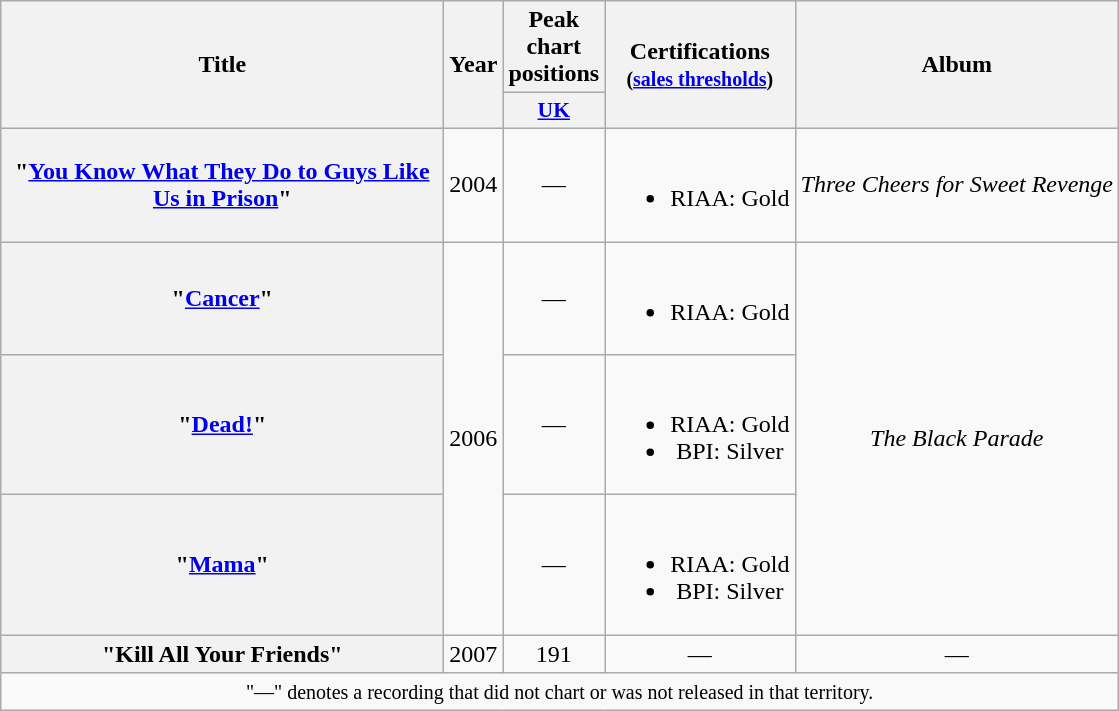<table class="wikitable plainrowheaders" style="text-align:center;" border="1">
<tr>
<th rowspan="2" scope="col" style="width:18em;">Title</th>
<th rowspan="2" scope="col">Year</th>
<th>Peak chart positions</th>
<th rowspan="2">Certifications<br><small>(<a href='#'>sales thresholds</a>)</small></th>
<th rowspan="2" scope="col">Album</th>
</tr>
<tr>
<th scope="col" style="width:3em;font-size:90%;"><a href='#'>UK</a><br></th>
</tr>
<tr>
<th scope="row">"<a href='#'>You Know What They Do to Guys Like Us in Prison</a>"</th>
<td>2004</td>
<td>—</td>
<td><br><ul><li>RIAA: Gold</li></ul></td>
<td><em>Three Cheers for Sweet Revenge</em></td>
</tr>
<tr>
<th scope="row">"<a href='#'>Cancer</a>"</th>
<td rowspan="3">2006</td>
<td>—</td>
<td><br><ul><li>RIAA: Gold</li></ul></td>
<td rowspan="3"><em>The Black Parade</em></td>
</tr>
<tr>
<th scope="row">"<a href='#'>Dead!</a>"</th>
<td>—</td>
<td><br><ul><li>RIAA: Gold</li><li>BPI: Silver</li></ul></td>
</tr>
<tr>
<th scope="row">"<a href='#'>Mama</a>"</th>
<td>—</td>
<td><br><ul><li>RIAA: Gold</li><li>BPI: Silver</li></ul></td>
</tr>
<tr>
<th scope="row">"Kill All Your Friends"</th>
<td>2007</td>
<td>191</td>
<td>—</td>
<td>—</td>
</tr>
<tr>
<td colspan="18"><small>"—" denotes a recording that did not chart or was not released in that territory.</small></td>
</tr>
</table>
